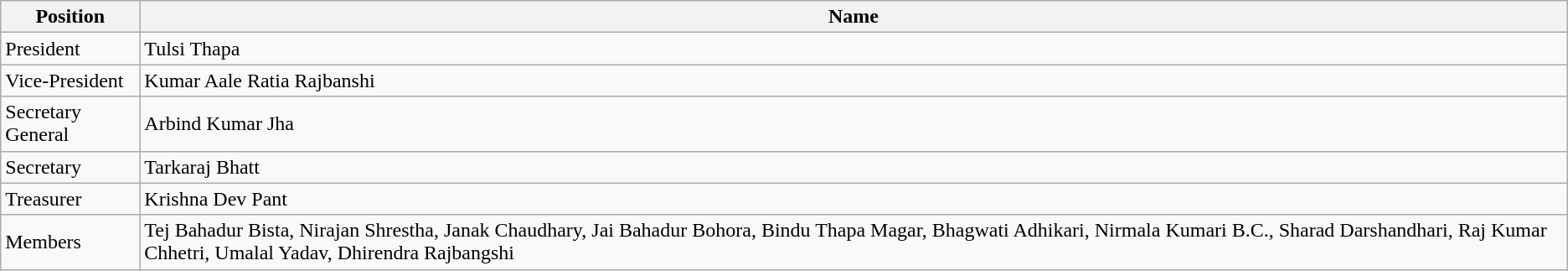<table class="wikitable sortable">
<tr>
<th>Position</th>
<th>Name</th>
</tr>
<tr>
<td>President</td>
<td>Tulsi Thapa</td>
</tr>
<tr>
<td>Vice-President</td>
<td>Kumar Aale Ratia Rajbanshi</td>
</tr>
<tr>
<td>Secretary General</td>
<td>Arbind Kumar Jha</td>
</tr>
<tr>
<td>Secretary</td>
<td>Tarkaraj Bhatt</td>
</tr>
<tr>
<td>Treasurer</td>
<td>Krishna Dev Pant</td>
</tr>
<tr>
<td>Members</td>
<td>Tej Bahadur Bista, Nirajan Shrestha, Janak Chaudhary, Jai Bahadur Bohora, Bindu Thapa Magar, Bhagwati Adhikari, Nirmala Kumari B.C., Sharad Darshandhari, Raj Kumar Chhetri, Umalal Yadav, Dhirendra Rajbangshi</td>
</tr>
</table>
